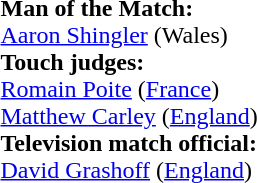<table style="width:100%">
<tr>
<td><br><strong>Man of the Match:</strong>
<br><a href='#'>Aaron Shingler</a> (Wales)<br><strong>Touch judges:</strong>
<br><a href='#'>Romain Poite</a> (<a href='#'>France</a>)
<br><a href='#'>Matthew Carley</a> (<a href='#'>England</a>)
<br><strong>Television match official:</strong>
<br><a href='#'>David Grashoff</a> (<a href='#'>England</a>)</td>
</tr>
</table>
